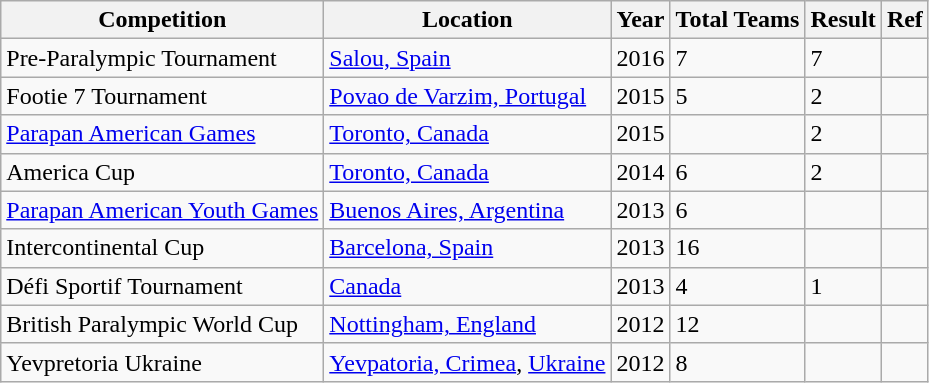<table class="wikitable">
<tr>
<th>Competition</th>
<th>Location</th>
<th>Year</th>
<th>Total Teams</th>
<th>Result</th>
<th>Ref</th>
</tr>
<tr>
<td>Pre-Paralympic Tournament</td>
<td><a href='#'>Salou, Spain</a></td>
<td>2016</td>
<td>7</td>
<td>7</td>
<td></td>
</tr>
<tr>
<td>Footie 7 Tournament</td>
<td><a href='#'>Povao de Varzim, Portugal</a></td>
<td>2015</td>
<td>5</td>
<td>2</td>
<td></td>
</tr>
<tr>
<td><a href='#'>Parapan American Games</a></td>
<td><a href='#'>Toronto, Canada</a></td>
<td>2015</td>
<td></td>
<td>2</td>
<td></td>
</tr>
<tr>
<td>America Cup</td>
<td><a href='#'>Toronto, Canada</a></td>
<td>2014</td>
<td>6</td>
<td>2</td>
<td></td>
</tr>
<tr>
<td><a href='#'>Parapan American Youth Games</a></td>
<td><a href='#'>Buenos Aires, Argentina</a></td>
<td>2013</td>
<td>6</td>
<td></td>
<td></td>
</tr>
<tr>
<td>Intercontinental Cup</td>
<td><a href='#'>Barcelona, Spain</a></td>
<td>2013</td>
<td>16</td>
<td></td>
<td></td>
</tr>
<tr>
<td>Défi Sportif Tournament</td>
<td><a href='#'>Canada</a></td>
<td>2013</td>
<td>4</td>
<td>1</td>
<td></td>
</tr>
<tr>
<td>British Paralympic World Cup</td>
<td><a href='#'>Nottingham, England</a></td>
<td>2012</td>
<td>12</td>
<td></td>
<td></td>
</tr>
<tr>
<td>Yevpretoria Ukraine</td>
<td><a href='#'>Yevpatoria, Crimea</a>, <a href='#'>Ukraine</a></td>
<td>2012</td>
<td>8</td>
<td></td>
<td></td>
</tr>
</table>
